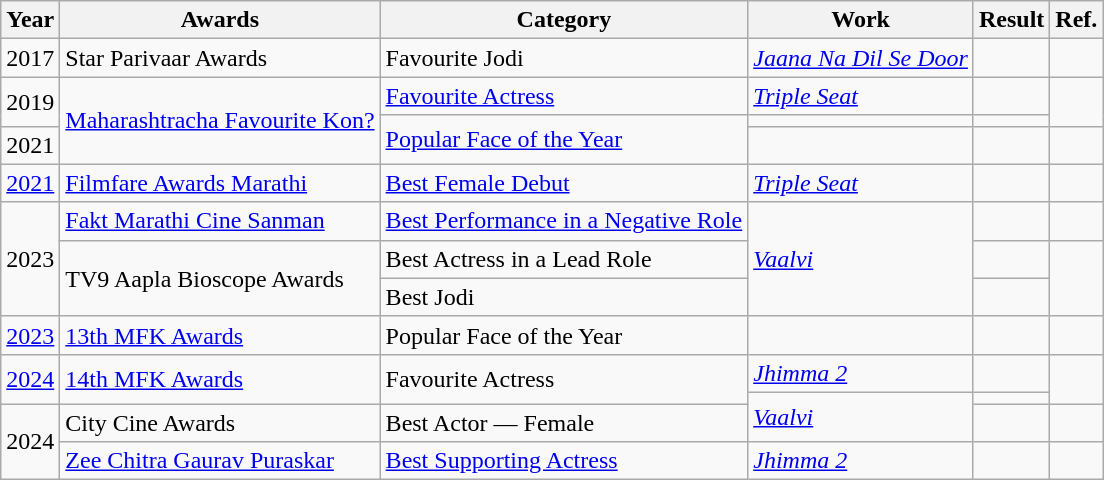<table class="wikitable">
<tr>
<th>Year</th>
<th>Awards</th>
<th>Category</th>
<th>Work</th>
<th>Result</th>
<th>Ref.</th>
</tr>
<tr>
<td>2017</td>
<td>Star Parivaar Awards</td>
<td>Favourite Jodi</td>
<td><em><a href='#'>Jaana Na Dil Se Door</a></em></td>
<td></td>
<td></td>
</tr>
<tr>
<td rowspan="2">2019</td>
<td rowspan="3"><a href='#'>Maharashtracha Favourite Kon?</a></td>
<td><a href='#'>Favourite Actress</a></td>
<td><em><a href='#'>Triple Seat</a></em></td>
<td></td>
<td rowspan="2"></td>
</tr>
<tr>
<td rowspan="2"><a href='#'>Popular Face of the Year</a></td>
<td></td>
<td></td>
</tr>
<tr>
<td>2021</td>
<td></td>
<td></td>
<td></td>
</tr>
<tr>
<td><a href='#'>2021</a></td>
<td><a href='#'>Filmfare Awards Marathi</a></td>
<td><a href='#'>Best Female Debut</a></td>
<td><em><a href='#'>Triple Seat</a></em></td>
<td></td>
<td></td>
</tr>
<tr>
<td rowspan="3">2023</td>
<td><a href='#'>Fakt Marathi Cine Sanman</a></td>
<td><a href='#'>Best Performance in a Negative Role</a></td>
<td rowspan="3"><em><a href='#'>Vaalvi</a></em></td>
<td></td>
<td></td>
</tr>
<tr>
<td rowspan="2">TV9 Aapla Bioscope Awards</td>
<td>Best Actress in a Lead Role</td>
<td></td>
<td rowspan="2"></td>
</tr>
<tr>
<td>Best Jodi</td>
<td></td>
</tr>
<tr>
<td><a href='#'>2023</a></td>
<td><a href='#'>13th MFK Awards</a></td>
<td>Popular Face of the Year</td>
<td></td>
<td></td>
<td></td>
</tr>
<tr>
<td rowspan="2"><a href='#'>2024</a></td>
<td rowspan="2"><a href='#'>14th MFK Awards</a></td>
<td rowspan="2">Favourite Actress</td>
<td><em><a href='#'>Jhimma 2</a></em></td>
<td></td>
<td rowspan="2"></td>
</tr>
<tr>
<td rowspan="2"><em><a href='#'>Vaalvi</a></em></td>
<td></td>
</tr>
<tr>
<td rowspan="2">2024</td>
<td>City Cine Awards</td>
<td>Best Actor — Female</td>
<td></td>
<td></td>
</tr>
<tr>
<td><a href='#'>Zee Chitra Gaurav Puraskar</a></td>
<td><a href='#'>Best Supporting Actress</a></td>
<td><em><a href='#'>Jhimma 2</a></em></td>
<td></td>
<td></td>
</tr>
</table>
